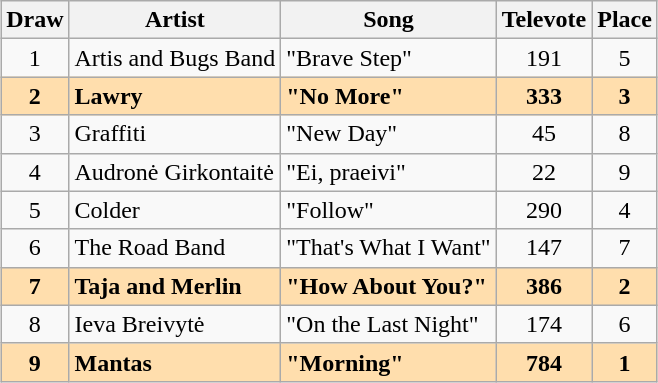<table class="sortable wikitable" style="margin: 1em auto 1em auto; text-align:center">
<tr>
<th>Draw</th>
<th>Artist</th>
<th>Song</th>
<th>Televote</th>
<th>Place</th>
</tr>
<tr>
<td>1</td>
<td align="left">Artis and Bugs Band</td>
<td align="left">"Brave Step"</td>
<td>191</td>
<td>5</td>
</tr>
<tr style="font-weight:bold; background:navajowhite;">
<td>2</td>
<td align="left">Lawry</td>
<td align="left">"No More"</td>
<td>333</td>
<td>3</td>
</tr>
<tr>
<td>3</td>
<td align="left">Graffiti</td>
<td align="left">"New Day"</td>
<td>45</td>
<td>8</td>
</tr>
<tr>
<td>4</td>
<td align="left">Audronė Girkontaitė</td>
<td align="left">"Ei, praeivi"</td>
<td>22</td>
<td>9</td>
</tr>
<tr>
<td>5</td>
<td align="left">Colder</td>
<td align="left">"Follow"</td>
<td>290</td>
<td>4</td>
</tr>
<tr>
<td>6</td>
<td align="left">The Road Band</td>
<td align="left">"That's What I Want"</td>
<td>147</td>
<td>7</td>
</tr>
<tr style="font-weight:bold; background:navajowhite;">
<td>7</td>
<td align="left">Taja and Merlin</td>
<td align="left">"How About You?"</td>
<td>386</td>
<td>2</td>
</tr>
<tr>
<td>8</td>
<td align="left">Ieva Breivytė</td>
<td align="left">"On the Last Night"</td>
<td>174</td>
<td>6</td>
</tr>
<tr style="font-weight:bold; background:navajowhite;">
<td>9</td>
<td align="left">Mantas</td>
<td align="left">"Morning"</td>
<td>784</td>
<td>1</td>
</tr>
</table>
